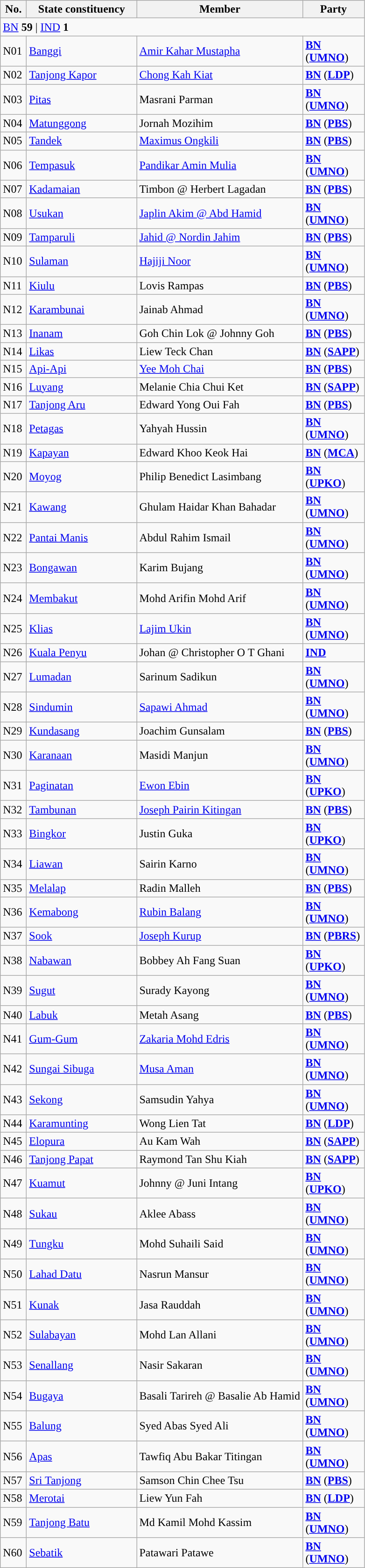<table class="wikitable sortable">
<tr>
<th style="width:30px;">No.</th>
<th style="width:150px;">State constituency</th>
<th style="width:230px;">Member</th>
<th style="width:80px;">Party</th>
</tr>
<tr>
<td colspan="4"><a href='#'>BN</a> <strong>59</strong> | <a href='#'>IND</a> <strong>1</strong></td>
</tr>
<tr>
<td>N01</td>
<td><a href='#'>Banggi</a></td>
<td><a href='#'>Amir Kahar Mustapha</a></td>
<td><strong><a href='#'>BN</a></strong> (<strong><a href='#'>UMNO</a></strong>)</td>
</tr>
<tr>
<td>N02</td>
<td><a href='#'>Tanjong Kapor</a></td>
<td><a href='#'>Chong Kah Kiat</a></td>
<td><strong><a href='#'>BN</a></strong> (<strong><a href='#'>LDP</a></strong>)</td>
</tr>
<tr>
<td>N03</td>
<td><a href='#'>Pitas</a></td>
<td>Masrani Parman</td>
<td><strong><a href='#'>BN</a></strong> (<strong><a href='#'>UMNO</a></strong>)</td>
</tr>
<tr>
<td>N04</td>
<td><a href='#'>Matunggong</a></td>
<td>Jornah Mozihim</td>
<td><strong><a href='#'>BN</a></strong> (<strong><a href='#'>PBS</a></strong>)</td>
</tr>
<tr>
<td>N05</td>
<td><a href='#'>Tandek</a></td>
<td><a href='#'>Maximus Ongkili</a></td>
<td><strong><a href='#'>BN</a></strong> (<strong><a href='#'>PBS</a></strong>)</td>
</tr>
<tr>
<td>N06</td>
<td><a href='#'>Tempasuk</a></td>
<td><a href='#'>Pandikar Amin Mulia</a></td>
<td><strong><a href='#'>BN</a></strong> (<strong><a href='#'>UMNO</a></strong>)</td>
</tr>
<tr>
<td>N07</td>
<td><a href='#'>Kadamaian</a></td>
<td>Timbon @ Herbert Lagadan</td>
<td><strong><a href='#'>BN</a></strong> (<strong><a href='#'>PBS</a></strong>)</td>
</tr>
<tr>
<td>N08</td>
<td><a href='#'>Usukan</a></td>
<td><a href='#'>Japlin Akim @ Abd Hamid</a></td>
<td><strong><a href='#'>BN</a></strong> (<strong><a href='#'>UMNO</a></strong>)</td>
</tr>
<tr>
<td>N09</td>
<td><a href='#'>Tamparuli</a></td>
<td><a href='#'>Jahid @ Nordin Jahim</a></td>
<td><strong><a href='#'>BN</a></strong> (<strong><a href='#'>PBS</a></strong>)</td>
</tr>
<tr>
<td>N10</td>
<td><a href='#'>Sulaman</a></td>
<td><a href='#'>Hajiji Noor</a></td>
<td><strong><a href='#'>BN</a></strong> (<strong><a href='#'>UMNO</a></strong>)</td>
</tr>
<tr>
<td>N11</td>
<td><a href='#'>Kiulu</a></td>
<td>Lovis Rampas</td>
<td><strong><a href='#'>BN</a></strong> (<strong><a href='#'>PBS</a></strong>)</td>
</tr>
<tr>
<td>N12</td>
<td><a href='#'>Karambunai</a></td>
<td>Jainab Ahmad</td>
<td><strong><a href='#'>BN</a></strong> (<strong><a href='#'>UMNO</a></strong>)</td>
</tr>
<tr>
<td>N13</td>
<td><a href='#'>Inanam</a></td>
<td>Goh Chin Lok @ Johnny Goh</td>
<td><strong><a href='#'>BN</a></strong> (<strong><a href='#'>PBS</a></strong>)</td>
</tr>
<tr>
<td>N14</td>
<td><a href='#'>Likas</a></td>
<td>Liew Teck Chan</td>
<td><strong><a href='#'>BN</a></strong> (<strong><a href='#'>SAPP</a></strong>)</td>
</tr>
<tr>
<td>N15</td>
<td><a href='#'>Api-Api</a></td>
<td><a href='#'>Yee Moh Chai</a></td>
<td><strong><a href='#'>BN</a></strong> (<strong><a href='#'>PBS</a></strong>)</td>
</tr>
<tr>
<td>N16</td>
<td><a href='#'>Luyang</a></td>
<td>Melanie Chia Chui Ket</td>
<td><strong><a href='#'>BN</a></strong> (<strong><a href='#'>SAPP</a></strong>)</td>
</tr>
<tr>
<td>N17</td>
<td><a href='#'>Tanjong Aru</a></td>
<td>Edward Yong Oui Fah</td>
<td><strong><a href='#'>BN</a></strong> (<strong><a href='#'>PBS</a></strong>)</td>
</tr>
<tr>
<td>N18</td>
<td><a href='#'>Petagas</a></td>
<td>Yahyah Hussin</td>
<td><strong><a href='#'>BN</a></strong> (<strong><a href='#'>UMNO</a></strong>)</td>
</tr>
<tr>
<td>N19</td>
<td><a href='#'>Kapayan</a></td>
<td>Edward Khoo Keok Hai</td>
<td><strong><a href='#'>BN</a></strong> (<strong><a href='#'>MCA</a></strong>)</td>
</tr>
<tr>
<td>N20</td>
<td><a href='#'>Moyog</a></td>
<td>Philip Benedict Lasimbang</td>
<td><strong><a href='#'>BN</a></strong> (<strong><a href='#'>UPKO</a></strong>)</td>
</tr>
<tr>
<td>N21</td>
<td><a href='#'>Kawang</a></td>
<td>Ghulam Haidar Khan Bahadar</td>
<td><strong><a href='#'>BN</a></strong> (<strong><a href='#'>UMNO</a></strong>)</td>
</tr>
<tr>
<td>N22</td>
<td><a href='#'>Pantai Manis</a></td>
<td>Abdul Rahim Ismail</td>
<td><strong><a href='#'>BN</a></strong> (<strong><a href='#'>UMNO</a></strong>)</td>
</tr>
<tr>
<td>N23</td>
<td><a href='#'>Bongawan</a></td>
<td>Karim Bujang</td>
<td><strong><a href='#'>BN</a></strong> (<strong><a href='#'>UMNO</a></strong>)</td>
</tr>
<tr>
<td>N24</td>
<td><a href='#'>Membakut</a></td>
<td>Mohd Arifin Mohd Arif</td>
<td><strong><a href='#'>BN</a></strong> (<strong><a href='#'>UMNO</a></strong>)</td>
</tr>
<tr>
<td>N25</td>
<td><a href='#'>Klias</a></td>
<td><a href='#'>Lajim Ukin</a></td>
<td><strong><a href='#'>BN</a></strong> (<strong><a href='#'>UMNO</a></strong>)</td>
</tr>
<tr>
<td>N26</td>
<td><a href='#'>Kuala Penyu</a></td>
<td>Johan @ Christopher O T Ghani</td>
<td><strong><a href='#'>IND</a></strong></td>
</tr>
<tr>
<td>N27</td>
<td><a href='#'>Lumadan</a></td>
<td>Sarinum Sadikun</td>
<td><strong><a href='#'>BN</a></strong> (<strong><a href='#'>UMNO</a></strong>)</td>
</tr>
<tr>
<td>N28</td>
<td><a href='#'>Sindumin</a></td>
<td><a href='#'>Sapawi Ahmad</a></td>
<td><strong><a href='#'>BN</a></strong> (<strong><a href='#'>UMNO</a></strong>)</td>
</tr>
<tr>
<td>N29</td>
<td><a href='#'>Kundasang</a></td>
<td>Joachim Gunsalam</td>
<td><strong><a href='#'>BN</a></strong> (<strong><a href='#'>PBS</a></strong>)</td>
</tr>
<tr>
<td>N30</td>
<td><a href='#'>Karanaan</a></td>
<td>Masidi Manjun</td>
<td><strong><a href='#'>BN</a></strong> (<strong><a href='#'>UMNO</a></strong>)</td>
</tr>
<tr>
<td>N31</td>
<td><a href='#'>Paginatan</a></td>
<td><a href='#'>Ewon Ebin</a></td>
<td><strong><a href='#'>BN</a></strong> (<strong><a href='#'>UPKO</a></strong>)</td>
</tr>
<tr>
<td>N32</td>
<td><a href='#'>Tambunan</a></td>
<td><a href='#'>Joseph Pairin Kitingan</a></td>
<td><strong><a href='#'>BN</a></strong> (<strong><a href='#'>PBS</a></strong>)</td>
</tr>
<tr>
<td>N33</td>
<td><a href='#'>Bingkor</a></td>
<td>Justin Guka</td>
<td><strong><a href='#'>BN</a></strong> (<strong><a href='#'>UPKO</a></strong>)</td>
</tr>
<tr>
<td>N34</td>
<td><a href='#'>Liawan</a></td>
<td>Sairin Karno</td>
<td><strong><a href='#'>BN</a></strong> (<strong><a href='#'>UMNO</a></strong>)</td>
</tr>
<tr>
<td>N35</td>
<td><a href='#'>Melalap</a></td>
<td>Radin Malleh</td>
<td><strong><a href='#'>BN</a></strong> (<strong><a href='#'>PBS</a></strong>)</td>
</tr>
<tr>
<td>N36</td>
<td><a href='#'>Kemabong</a></td>
<td><a href='#'>Rubin Balang</a></td>
<td><strong><a href='#'>BN</a></strong> (<strong><a href='#'>UMNO</a></strong>)</td>
</tr>
<tr>
<td>N37</td>
<td><a href='#'>Sook</a></td>
<td><a href='#'>Joseph Kurup</a></td>
<td><strong><a href='#'>BN</a></strong> (<strong><a href='#'>PBRS</a></strong>)</td>
</tr>
<tr>
<td>N38</td>
<td><a href='#'>Nabawan</a></td>
<td>Bobbey Ah Fang Suan</td>
<td><strong><a href='#'>BN</a></strong> (<strong><a href='#'>UPKO</a></strong>)</td>
</tr>
<tr>
<td>N39</td>
<td><a href='#'>Sugut</a></td>
<td>Surady Kayong</td>
<td><strong><a href='#'>BN</a></strong> (<strong><a href='#'>UMNO</a></strong>)</td>
</tr>
<tr>
<td>N40</td>
<td><a href='#'>Labuk</a></td>
<td>Metah Asang</td>
<td><strong><a href='#'>BN</a></strong> (<strong><a href='#'>PBS</a></strong>)</td>
</tr>
<tr>
<td>N41</td>
<td><a href='#'>Gum-Gum</a></td>
<td><a href='#'>Zakaria Mohd Edris</a></td>
<td><strong><a href='#'>BN</a></strong> (<strong><a href='#'>UMNO</a></strong>)</td>
</tr>
<tr>
<td>N42</td>
<td><a href='#'>Sungai Sibuga</a></td>
<td><a href='#'>Musa Aman</a></td>
<td><strong><a href='#'>BN</a></strong> (<strong><a href='#'>UMNO</a></strong>)</td>
</tr>
<tr>
<td>N43</td>
<td><a href='#'>Sekong</a></td>
<td>Samsudin Yahya</td>
<td><strong><a href='#'>BN</a></strong> (<strong><a href='#'>UMNO</a></strong>)</td>
</tr>
<tr>
<td>N44</td>
<td><a href='#'>Karamunting</a></td>
<td>Wong Lien Tat</td>
<td><strong><a href='#'>BN</a></strong> (<strong><a href='#'>LDP</a></strong>)</td>
</tr>
<tr>
<td>N45</td>
<td><a href='#'>Elopura</a></td>
<td>Au Kam Wah</td>
<td><strong><a href='#'>BN</a></strong> (<strong><a href='#'>SAPP</a></strong>)</td>
</tr>
<tr>
<td>N46</td>
<td><a href='#'>Tanjong Papat</a></td>
<td>Raymond Tan Shu Kiah</td>
<td><strong><a href='#'>BN</a></strong> (<strong><a href='#'>SAPP</a></strong>)</td>
</tr>
<tr>
<td>N47</td>
<td><a href='#'>Kuamut</a></td>
<td>Johnny @ Juni Intang</td>
<td><strong><a href='#'>BN</a></strong> (<strong><a href='#'>UPKO</a></strong>)</td>
</tr>
<tr>
<td>N48</td>
<td><a href='#'>Sukau</a></td>
<td>Aklee Abass</td>
<td><strong><a href='#'>BN</a></strong> (<strong><a href='#'>UMNO</a></strong>)</td>
</tr>
<tr>
<td>N49</td>
<td><a href='#'>Tungku</a></td>
<td>Mohd Suhaili Said</td>
<td><strong><a href='#'>BN</a></strong> (<strong><a href='#'>UMNO</a></strong>)</td>
</tr>
<tr>
<td>N50</td>
<td><a href='#'>Lahad Datu</a></td>
<td>Nasrun Mansur</td>
<td><strong><a href='#'>BN</a></strong> (<strong><a href='#'>UMNO</a></strong>)</td>
</tr>
<tr>
<td>N51</td>
<td><a href='#'>Kunak</a></td>
<td>Jasa Rauddah</td>
<td><strong><a href='#'>BN</a></strong> (<strong><a href='#'>UMNO</a></strong>)</td>
</tr>
<tr>
<td>N52</td>
<td><a href='#'>Sulabayan</a></td>
<td>Mohd Lan Allani</td>
<td><strong><a href='#'>BN</a></strong> (<strong><a href='#'>UMNO</a></strong>)</td>
</tr>
<tr>
<td>N53</td>
<td><a href='#'>Senallang</a></td>
<td>Nasir Sakaran</td>
<td><strong><a href='#'>BN</a></strong> (<strong><a href='#'>UMNO</a></strong>)</td>
</tr>
<tr>
<td>N54</td>
<td><a href='#'>Bugaya</a></td>
<td>Basali Tarireh @ Basalie Ab Hamid</td>
<td><strong><a href='#'>BN</a></strong> (<strong><a href='#'>UMNO</a></strong>)</td>
</tr>
<tr>
<td>N55</td>
<td><a href='#'>Balung</a></td>
<td>Syed Abas Syed Ali</td>
<td><strong><a href='#'>BN</a></strong> (<strong><a href='#'>UMNO</a></strong>)</td>
</tr>
<tr>
<td>N56</td>
<td><a href='#'>Apas</a></td>
<td>Tawfiq Abu Bakar Titingan</td>
<td><strong><a href='#'>BN</a></strong> (<strong><a href='#'>UMNO</a></strong>)</td>
</tr>
<tr>
<td>N57</td>
<td><a href='#'>Sri Tanjong</a></td>
<td>Samson Chin Chee Tsu</td>
<td><strong><a href='#'>BN</a></strong> (<strong><a href='#'>PBS</a></strong>)</td>
</tr>
<tr>
<td>N58</td>
<td><a href='#'>Merotai</a></td>
<td>Liew Yun Fah</td>
<td><strong><a href='#'>BN</a></strong> (<strong><a href='#'>LDP</a></strong>)</td>
</tr>
<tr>
<td>N59</td>
<td><a href='#'>Tanjong Batu</a></td>
<td>Md Kamil Mohd Kassim</td>
<td><strong><a href='#'>BN</a></strong> (<strong><a href='#'>UMNO</a></strong>)</td>
</tr>
<tr>
<td>N60</td>
<td><a href='#'>Sebatik</a></td>
<td>Patawari Patawe</td>
<td><strong><a href='#'>BN</a></strong> (<strong><a href='#'>UMNO</a></strong>)</td>
</tr>
</table>
